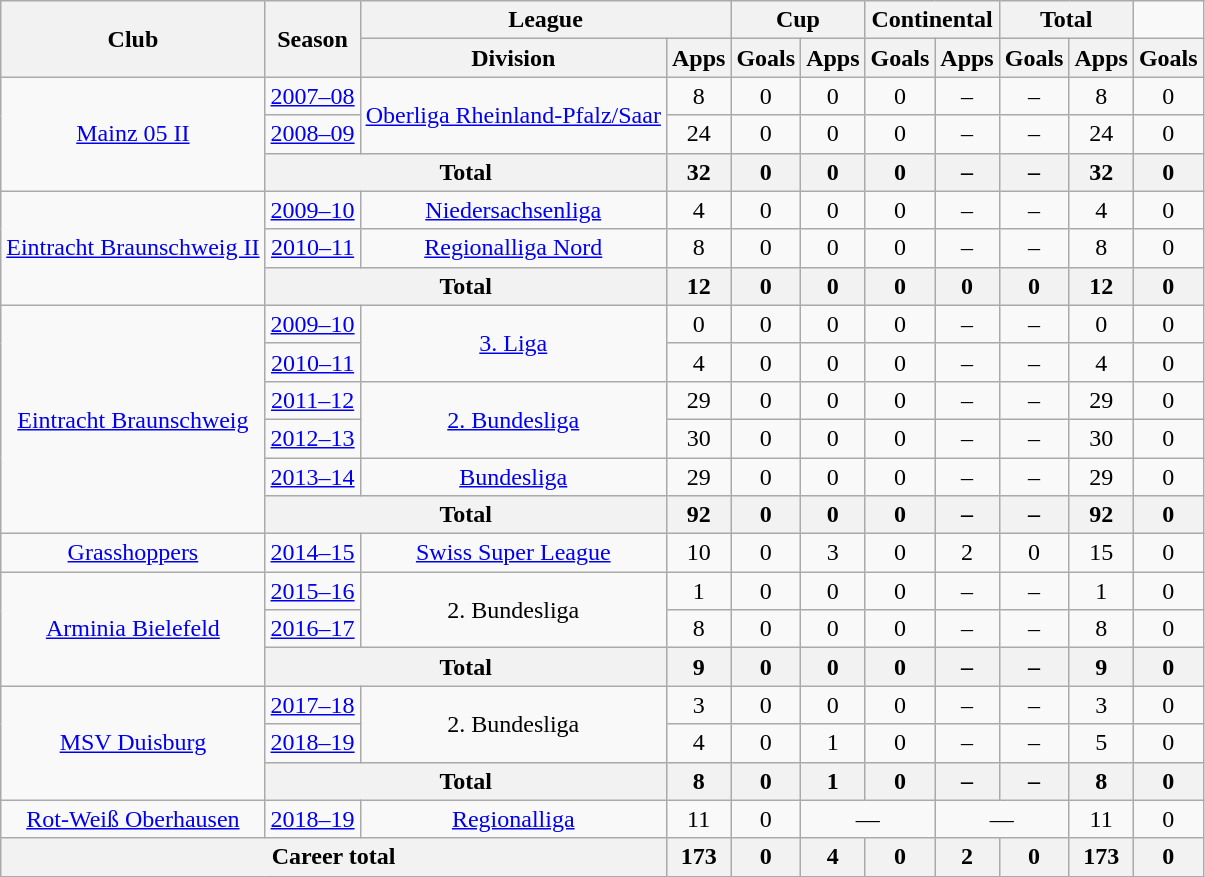<table class="wikitable" style="text-align:center">
<tr>
<th rowspan="2">Club</th>
<th rowspan="2">Season</th>
<th colspan="2">League</th>
<th colspan="2">Cup</th>
<th colspan="2">Continental</th>
<th colspan="2">Total</th>
</tr>
<tr>
<th>Division</th>
<th>Apps</th>
<th>Goals</th>
<th>Apps</th>
<th>Goals</th>
<th>Apps</th>
<th>Goals</th>
<th>Apps</th>
<th>Goals</th>
</tr>
<tr>
<td rowspan="3"><a href='#'>Mainz 05 II</a></td>
<td><a href='#'>2007–08</a></td>
<td rowspan="2"><a href='#'>Oberliga Rheinland-Pfalz/Saar</a></td>
<td>8</td>
<td>0</td>
<td>0</td>
<td>0</td>
<td>–</td>
<td>–</td>
<td>8</td>
<td>0</td>
</tr>
<tr>
<td><a href='#'>2008–09</a></td>
<td>24</td>
<td>0</td>
<td>0</td>
<td>0</td>
<td>–</td>
<td>–</td>
<td>24</td>
<td>0</td>
</tr>
<tr>
<th colspan="2">Total</th>
<th>32</th>
<th>0</th>
<th>0</th>
<th>0</th>
<th>–</th>
<th>–</th>
<th>32</th>
<th>0</th>
</tr>
<tr>
<td rowspan="3"><a href='#'>Eintracht Braunschweig II</a></td>
<td><a href='#'>2009–10</a></td>
<td><a href='#'>Niedersachsenliga</a></td>
<td>4</td>
<td>0</td>
<td>0</td>
<td>0</td>
<td>–</td>
<td>–</td>
<td>4</td>
<td>0</td>
</tr>
<tr>
<td><a href='#'>2010–11</a></td>
<td><a href='#'>Regionalliga Nord</a></td>
<td>8</td>
<td>0</td>
<td>0</td>
<td>0</td>
<td>–</td>
<td>–</td>
<td>8</td>
<td>0</td>
</tr>
<tr>
<th colspan="2">Total</th>
<th>12</th>
<th>0</th>
<th>0</th>
<th>0</th>
<th>0</th>
<th>0</th>
<th>12</th>
<th>0</th>
</tr>
<tr>
<td rowspan="6"><a href='#'>Eintracht Braunschweig</a></td>
<td><a href='#'>2009–10</a></td>
<td rowspan="2"><a href='#'>3. Liga</a></td>
<td>0</td>
<td>0</td>
<td>0</td>
<td>0</td>
<td>–</td>
<td>–</td>
<td>0</td>
<td>0</td>
</tr>
<tr>
<td><a href='#'>2010–11</a></td>
<td>4</td>
<td>0</td>
<td>0</td>
<td>0</td>
<td>–</td>
<td>–</td>
<td>4</td>
<td>0</td>
</tr>
<tr>
<td><a href='#'>2011–12</a></td>
<td rowspan="2"><a href='#'>2. Bundesliga</a></td>
<td>29</td>
<td>0</td>
<td>0</td>
<td>0</td>
<td>–</td>
<td>–</td>
<td>29</td>
<td>0</td>
</tr>
<tr>
<td><a href='#'>2012–13</a></td>
<td>30</td>
<td>0</td>
<td>0</td>
<td>0</td>
<td>–</td>
<td>–</td>
<td>30</td>
<td>0</td>
</tr>
<tr>
<td><a href='#'>2013–14</a></td>
<td><a href='#'>Bundesliga</a></td>
<td>29</td>
<td>0</td>
<td>0</td>
<td>0</td>
<td>–</td>
<td>–</td>
<td>29</td>
<td>0</td>
</tr>
<tr>
<th colspan="2">Total</th>
<th>92</th>
<th>0</th>
<th>0</th>
<th>0</th>
<th>–</th>
<th>–</th>
<th>92</th>
<th>0</th>
</tr>
<tr>
<td><a href='#'>Grasshoppers</a></td>
<td><a href='#'>2014–15</a></td>
<td><a href='#'>Swiss Super League</a></td>
<td>10</td>
<td>0</td>
<td>3</td>
<td>0</td>
<td>2</td>
<td>0</td>
<td>15</td>
<td>0</td>
</tr>
<tr>
<td rowspan="3"><a href='#'>Arminia Bielefeld</a></td>
<td><a href='#'>2015–16</a></td>
<td rowspan="2">2. Bundesliga</td>
<td>1</td>
<td>0</td>
<td>0</td>
<td>0</td>
<td>–</td>
<td>–</td>
<td>1</td>
<td>0</td>
</tr>
<tr>
<td><a href='#'>2016–17</a></td>
<td>8</td>
<td>0</td>
<td>0</td>
<td>0</td>
<td>–</td>
<td>–</td>
<td>8</td>
<td>0</td>
</tr>
<tr>
<th colspan="2">Total</th>
<th>9</th>
<th>0</th>
<th>0</th>
<th>0</th>
<th>–</th>
<th>–</th>
<th>9</th>
<th>0</th>
</tr>
<tr>
<td rowspan="3"><a href='#'>MSV Duisburg</a></td>
<td><a href='#'>2017–18</a></td>
<td rowspan="2">2. Bundesliga</td>
<td>3</td>
<td>0</td>
<td>0</td>
<td>0</td>
<td>–</td>
<td>–</td>
<td>3</td>
<td>0</td>
</tr>
<tr>
<td><a href='#'>2018–19</a></td>
<td>4</td>
<td>0</td>
<td>1</td>
<td>0</td>
<td>–</td>
<td>–</td>
<td>5</td>
<td>0</td>
</tr>
<tr>
<th colspan="2">Total</th>
<th>8</th>
<th>0</th>
<th>1</th>
<th>0</th>
<th>–</th>
<th>–</th>
<th>8</th>
<th>0</th>
</tr>
<tr>
<td><a href='#'>Rot-Weiß Oberhausen</a></td>
<td><a href='#'>2018–19</a></td>
<td><a href='#'>Regionalliga</a></td>
<td>11</td>
<td>0</td>
<td colspan="2">—</td>
<td colspan="2">—</td>
<td>11</td>
<td>0</td>
</tr>
<tr>
<th colspan="3">Career total</th>
<th>173</th>
<th>0</th>
<th>4</th>
<th>0</th>
<th>2</th>
<th>0</th>
<th>173</th>
<th>0</th>
</tr>
</table>
